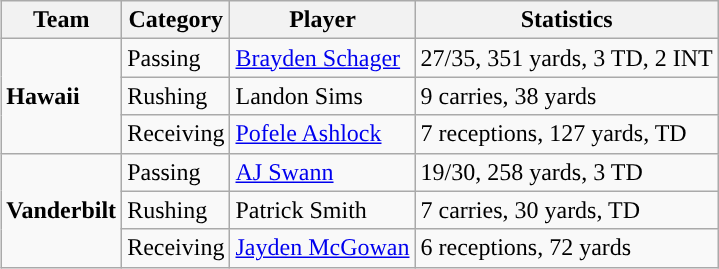<table class="wikitable" style="float: right;">
<tr>
<th>Team</th>
<th>Category</th>
<th>Player</th>
<th>Statistics</th>
</tr>
<tr>
<td rowspan=3><strong>Hawaii</strong></td>
<td>Passing</td>
<td><a href='#'>Brayden Schager</a></td>
<td>27/35, 351 yards, 3 TD, 2 INT</td>
</tr>
<tr>
<td>Rushing</td>
<td>Landon Sims</td>
<td>9 carries, 38 yards</td>
</tr>
<tr>
<td>Receiving</td>
<td><a href='#'>Pofele Ashlock</a></td>
<td>7 receptions, 127 yards, TD</td>
</tr>
<tr>
<td rowspan=3><strong>Vanderbilt</strong></td>
<td>Passing</td>
<td><a href='#'>AJ Swann</a></td>
<td>19/30, 258 yards, 3 TD</td>
</tr>
<tr>
<td>Rushing</td>
<td>Patrick Smith</td>
<td>7 carries, 30 yards, TD</td>
</tr>
<tr>
<td>Receiving</td>
<td><a href='#'>Jayden McGowan</a></td>
<td>6 receptions, 72 yards</td>
</tr>
</table>
